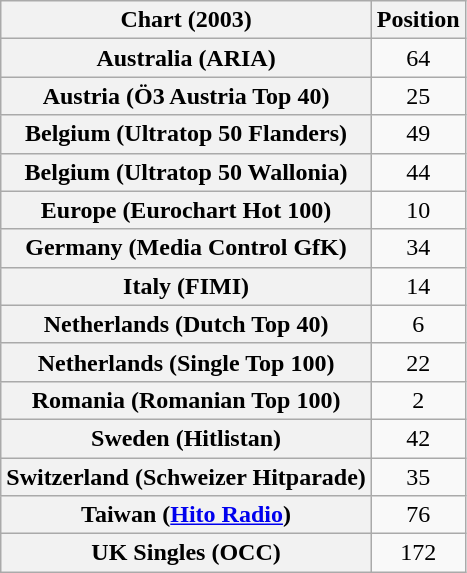<table class="wikitable sortable plainrowheaders" style="text-align:center">
<tr>
<th>Chart (2003)</th>
<th>Position</th>
</tr>
<tr>
<th scope="row">Australia (ARIA)</th>
<td>64</td>
</tr>
<tr>
<th scope="row">Austria (Ö3 Austria Top 40)</th>
<td>25</td>
</tr>
<tr>
<th scope="row">Belgium (Ultratop 50 Flanders)</th>
<td>49</td>
</tr>
<tr>
<th scope="row">Belgium (Ultratop 50 Wallonia)</th>
<td>44</td>
</tr>
<tr>
<th scope="row">Europe (Eurochart Hot 100)</th>
<td>10</td>
</tr>
<tr>
<th scope="row">Germany (Media Control GfK)</th>
<td>34</td>
</tr>
<tr>
<th scope="row">Italy (FIMI)</th>
<td>14</td>
</tr>
<tr>
<th scope="row">Netherlands (Dutch Top 40)</th>
<td>6</td>
</tr>
<tr>
<th scope="row">Netherlands (Single Top 100)</th>
<td>22</td>
</tr>
<tr>
<th scope="row">Romania (Romanian Top 100)</th>
<td>2</td>
</tr>
<tr>
<th scope="row">Sweden (Hitlistan)</th>
<td>42</td>
</tr>
<tr>
<th scope="row">Switzerland (Schweizer Hitparade)</th>
<td>35</td>
</tr>
<tr>
<th scope="row">Taiwan (<a href='#'>Hito Radio</a>)</th>
<td>76</td>
</tr>
<tr>
<th scope="row">UK Singles (OCC)</th>
<td>172</td>
</tr>
</table>
